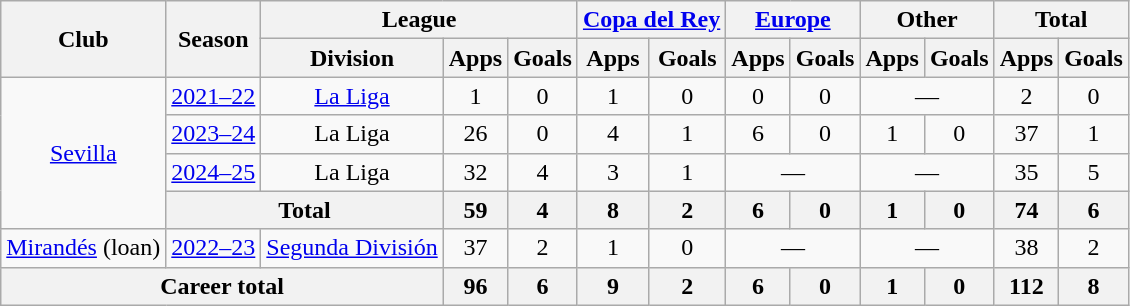<table class="wikitable" style="text-align:center">
<tr>
<th rowspan="2">Club</th>
<th rowspan="2">Season</th>
<th colspan="3">League</th>
<th colspan="2"><a href='#'>Copa del Rey</a></th>
<th colspan="2"><a href='#'>Europe</a></th>
<th colspan="2">Other</th>
<th colspan="2">Total</th>
</tr>
<tr>
<th>Division</th>
<th>Apps</th>
<th>Goals</th>
<th>Apps</th>
<th>Goals</th>
<th>Apps</th>
<th>Goals</th>
<th>Apps</th>
<th>Goals</th>
<th>Apps</th>
<th>Goals</th>
</tr>
<tr>
<td rowspan="4"><a href='#'>Sevilla</a></td>
<td><a href='#'>2021–22</a></td>
<td><a href='#'>La Liga</a></td>
<td>1</td>
<td>0</td>
<td>1</td>
<td>0</td>
<td>0</td>
<td>0</td>
<td colspan="2">—</td>
<td>2</td>
<td>0</td>
</tr>
<tr>
<td><a href='#'>2023–24</a></td>
<td>La Liga</td>
<td>26</td>
<td>0</td>
<td>4</td>
<td>1</td>
<td>6</td>
<td>0</td>
<td>1</td>
<td>0</td>
<td>37</td>
<td>1</td>
</tr>
<tr>
<td><a href='#'>2024–25</a></td>
<td>La Liga</td>
<td>32</td>
<td>4</td>
<td>3</td>
<td>1</td>
<td colspan="2">—</td>
<td colspan="2">—</td>
<td>35</td>
<td>5</td>
</tr>
<tr>
<th colspan="2">Total</th>
<th>59</th>
<th>4</th>
<th>8</th>
<th>2</th>
<th>6</th>
<th>0</th>
<th>1</th>
<th>0</th>
<th>74</th>
<th>6</th>
</tr>
<tr>
<td><a href='#'>Mirandés</a> (loan)</td>
<td><a href='#'>2022–23</a></td>
<td><a href='#'>Segunda División</a></td>
<td>37</td>
<td>2</td>
<td>1</td>
<td>0</td>
<td colspan="2">—</td>
<td colspan="2">—</td>
<td>38</td>
<td>2</td>
</tr>
<tr>
<th colspan="3">Career total</th>
<th>96</th>
<th>6</th>
<th>9</th>
<th>2</th>
<th>6</th>
<th>0</th>
<th>1</th>
<th>0</th>
<th>112</th>
<th>8</th>
</tr>
</table>
